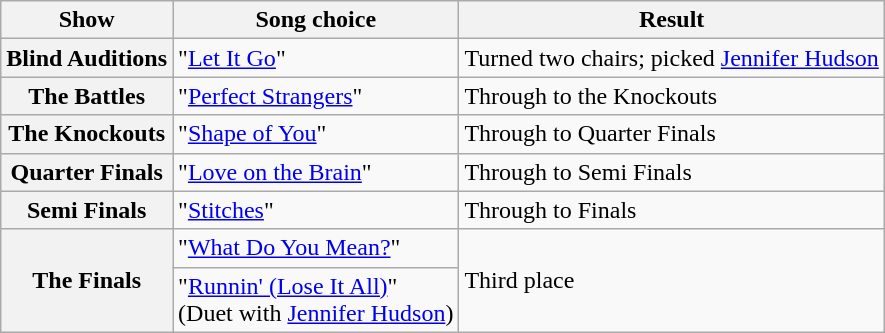<table class="wikitable mw-collapsible plainrowheaders">
<tr>
<th>Show</th>
<th>Song choice</th>
<th>Result</th>
</tr>
<tr>
<th scope="row">Blind Auditions</th>
<td>"<a href='#'>Let It Go</a>"</td>
<td>Turned two chairs; picked <a href='#'>Jennifer Hudson</a></td>
</tr>
<tr>
<th scope="row">The Battles</th>
<td>"<a href='#'>Perfect Strangers</a>"</td>
<td>Through to the Knockouts</td>
</tr>
<tr>
<th scope="row">The Knockouts</th>
<td>"<a href='#'>Shape of You</a>"</td>
<td>Through to Quarter Finals</td>
</tr>
<tr>
<th scope="row">Quarter Finals</th>
<td>"<a href='#'>Love on the Brain</a>"</td>
<td>Through to Semi Finals</td>
</tr>
<tr>
<th scope="row">Semi Finals</th>
<td>"<a href='#'>Stitches</a>"</td>
<td>Through to Finals</td>
</tr>
<tr>
<th rowspan="2" scope="row">The Finals</th>
<td>"<a href='#'>What Do You Mean?</a>"</td>
<td rowspan="2">Third place</td>
</tr>
<tr>
<td>"<a href='#'>Runnin' (Lose It All)</a>"<br>(Duet with <a href='#'>Jennifer Hudson</a>)</td>
</tr>
</table>
